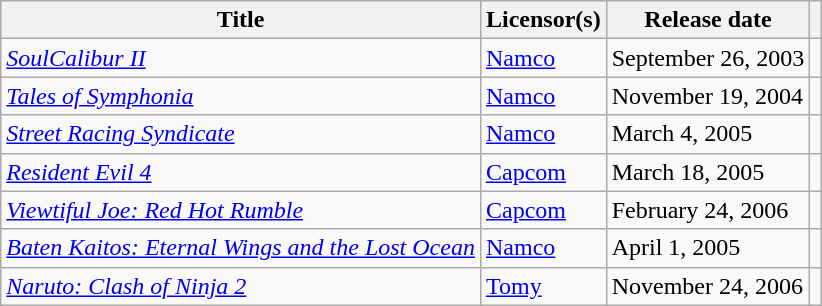<table class="wikitable plainrowheaders sortable">
<tr>
<th>Title</th>
<th>Licensor(s)</th>
<th>Release date</th>
<th class="unsortable"></th>
</tr>
<tr>
<td><em><a href='#'>SoulCalibur II</a></em></td>
<td><a href='#'>Namco</a></td>
<td>September 26, 2003</td>
<td></td>
</tr>
<tr>
<td><em><a href='#'>Tales of Symphonia</a></em></td>
<td><a href='#'>Namco</a></td>
<td>November 19, 2004</td>
<td></td>
</tr>
<tr>
<td><em><a href='#'>Street Racing Syndicate</a></em></td>
<td><a href='#'>Namco</a></td>
<td>March 4, 2005</td>
<td></td>
</tr>
<tr>
<td><em><a href='#'>Resident Evil 4</a></em></td>
<td><a href='#'>Capcom</a></td>
<td>March 18, 2005</td>
<td></td>
</tr>
<tr>
<td><em><a href='#'>Viewtiful Joe: Red Hot Rumble</a></em></td>
<td><a href='#'>Capcom</a></td>
<td>February 24, 2006</td>
<td></td>
</tr>
<tr>
<td><em><a href='#'>Baten Kaitos: Eternal Wings and the Lost Ocean</a></em></td>
<td><a href='#'>Namco</a></td>
<td>April 1, 2005</td>
<td></td>
</tr>
<tr>
<td><em><a href='#'>Naruto: Clash of Ninja 2</a></em></td>
<td><a href='#'>Tomy</a></td>
<td>November 24, 2006</td>
<td></td>
</tr>
</table>
